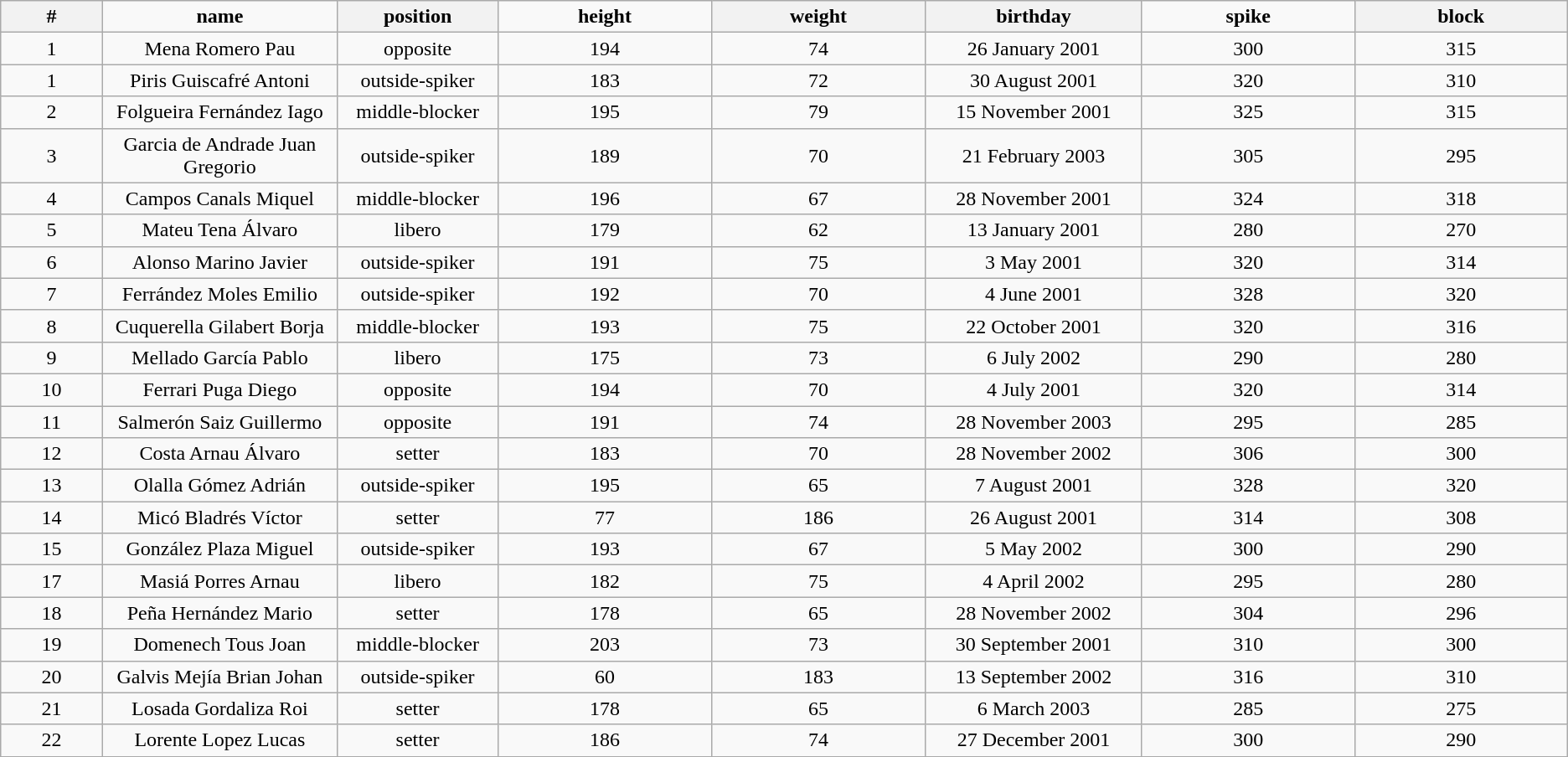<table Class="wikitable sortable" style="text-align:center;">
<tr>
<th Style="width:5em">#</th>
<td style="width:12em"><strong>name</strong></td>
<th Style="width:8em"><strong>position</strong></th>
<td style="width:11em"><strong>height</strong></td>
<th Style="width:11em"><strong>weight</strong></th>
<th Style="width:11em"><strong>birthday</strong></th>
<td style="width:11em"><strong>spike</strong></td>
<th Style="width:11em"><strong>block</strong></th>
</tr>
<tr>
<td>1</td>
<td>Mena Romero Pau</td>
<td>opposite</td>
<td>194</td>
<td>74</td>
<td>26 January 2001</td>
<td>300</td>
<td>315</td>
</tr>
<tr>
<td>1</td>
<td>Piris Guiscafré Antoni</td>
<td>outside-spiker</td>
<td>183</td>
<td>72</td>
<td>30 August 2001</td>
<td>320</td>
<td>310</td>
</tr>
<tr>
<td>2</td>
<td>Folgueira Fernández Iago</td>
<td>middle-blocker</td>
<td>195</td>
<td>79</td>
<td>15 November 2001</td>
<td>325</td>
<td>315</td>
</tr>
<tr>
<td>3</td>
<td>Garcia de Andrade Juan Gregorio</td>
<td>outside-spiker</td>
<td>189</td>
<td>70</td>
<td>21 February 2003</td>
<td>305</td>
<td>295</td>
</tr>
<tr>
<td>4</td>
<td>Campos Canals Miquel</td>
<td>middle-blocker</td>
<td>196</td>
<td>67</td>
<td>28 November 2001</td>
<td>324</td>
<td>318</td>
</tr>
<tr>
<td>5</td>
<td>Mateu Tena Álvaro</td>
<td>libero</td>
<td>179</td>
<td>62</td>
<td>13 January 2001</td>
<td>280</td>
<td>270</td>
</tr>
<tr>
<td>6</td>
<td>Alonso Marino Javier</td>
<td>outside-spiker</td>
<td>191</td>
<td>75</td>
<td>3 May 2001</td>
<td>320</td>
<td>314</td>
</tr>
<tr>
<td>7</td>
<td>Ferrández Moles Emilio</td>
<td>outside-spiker</td>
<td>192</td>
<td>70</td>
<td>4 June 2001</td>
<td>328</td>
<td>320</td>
</tr>
<tr>
<td>8</td>
<td>Cuquerella Gilabert Borja</td>
<td>middle-blocker</td>
<td>193</td>
<td>75</td>
<td>22 October 2001</td>
<td>320</td>
<td>316</td>
</tr>
<tr>
<td>9</td>
<td>Mellado García Pablo</td>
<td>libero</td>
<td>175</td>
<td>73</td>
<td>6 July 2002</td>
<td>290</td>
<td>280</td>
</tr>
<tr>
<td>10</td>
<td>Ferrari Puga Diego</td>
<td>opposite</td>
<td>194</td>
<td>70</td>
<td>4 July 2001</td>
<td>320</td>
<td>314</td>
</tr>
<tr>
<td>11</td>
<td>Salmerón Saiz Guillermo</td>
<td>opposite</td>
<td>191</td>
<td>74</td>
<td>28 November 2003</td>
<td>295</td>
<td>285</td>
</tr>
<tr>
<td>12</td>
<td>Costa Arnau Álvaro</td>
<td>setter</td>
<td>183</td>
<td>70</td>
<td>28 November 2002</td>
<td>306</td>
<td>300</td>
</tr>
<tr>
<td>13</td>
<td>Olalla Gómez Adrián</td>
<td>outside-spiker</td>
<td>195</td>
<td>65</td>
<td>7 August 2001</td>
<td>328</td>
<td>320</td>
</tr>
<tr>
<td>14</td>
<td>Micó Bladrés Víctor</td>
<td>setter</td>
<td>77</td>
<td>186</td>
<td>26 August 2001</td>
<td>314</td>
<td>308</td>
</tr>
<tr>
<td>15</td>
<td>González Plaza Miguel</td>
<td>outside-spiker</td>
<td>193</td>
<td>67</td>
<td>5 May 2002</td>
<td>300</td>
<td>290</td>
</tr>
<tr>
<td>17</td>
<td>Masiá Porres Arnau</td>
<td>libero</td>
<td>182</td>
<td>75</td>
<td>4 April 2002</td>
<td>295</td>
<td>280</td>
</tr>
<tr>
<td>18</td>
<td>Peña Hernández Mario</td>
<td>setter</td>
<td>178</td>
<td>65</td>
<td>28 November 2002</td>
<td>304</td>
<td>296</td>
</tr>
<tr>
<td>19</td>
<td>Domenech Tous Joan</td>
<td>middle-blocker</td>
<td>203</td>
<td>73</td>
<td>30 September 2001</td>
<td>310</td>
<td>300</td>
</tr>
<tr>
<td>20</td>
<td>Galvis Mejía Brian Johan</td>
<td>outside-spiker</td>
<td>60</td>
<td>183</td>
<td>13 September 2002</td>
<td>316</td>
<td>310</td>
</tr>
<tr>
<td>21</td>
<td>Losada Gordaliza Roi</td>
<td>setter</td>
<td>178</td>
<td>65</td>
<td>6 March 2003</td>
<td>285</td>
<td>275</td>
</tr>
<tr>
<td>22</td>
<td>Lorente Lopez Lucas</td>
<td>setter</td>
<td>186</td>
<td>74</td>
<td>27 December 2001</td>
<td>300</td>
<td>290</td>
</tr>
<tr>
</tr>
</table>
